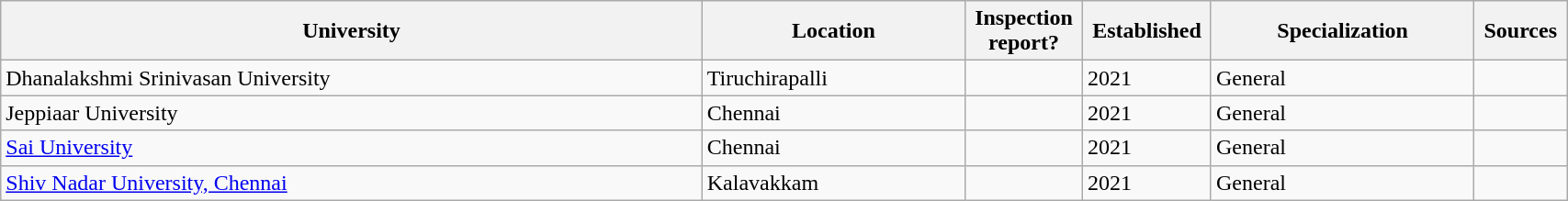<table class="wikitable sortable collapsible plainrowheaders" border="1" style="text-align:left; width:90%">
<tr>
<th scope="col" style="width: 40%;">University</th>
<th scope="col" style="width: 15%;">Location</th>
<th scope="col" style="width: 5%;">Inspection report?</th>
<th scope="col" style="width: 5%;">Established</th>
<th scope="col" style="width: 15%;">Specialization</th>
<th scope="col" style="width: 5%;" class="unsortable">Sources</th>
</tr>
<tr>
<td>Dhanalakshmi Srinivasan University</td>
<td>Tiruchirapalli</td>
<td></td>
<td>2021</td>
<td>General</td>
<td></td>
</tr>
<tr>
<td>Jeppiaar University</td>
<td>Chennai</td>
<td></td>
<td>2021</td>
<td>General</td>
<td></td>
</tr>
<tr>
<td><a href='#'>Sai University</a></td>
<td>Chennai</td>
<td></td>
<td>2021</td>
<td>General</td>
<td></td>
</tr>
<tr>
<td><a href='#'>Shiv Nadar University, Chennai</a></td>
<td>Kalavakkam</td>
<td></td>
<td>2021</td>
<td>General</td>
<td></td>
</tr>
</table>
